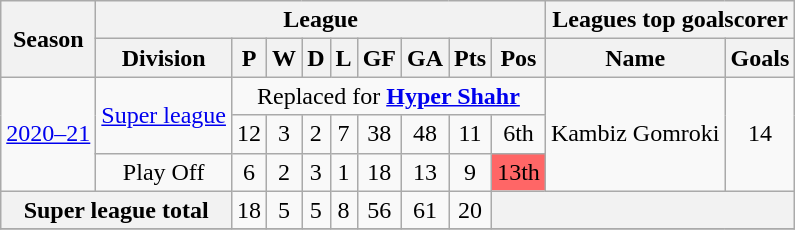<table class="wikitable" style="text-align: center">
<tr>
<th rowspan=2>Season</th>
<th colspan=10>League</th>
<th colspan=2>Leagues top goalscorer</th>
</tr>
<tr>
<th colspan=2>Division</th>
<th>P</th>
<th>W</th>
<th>D</th>
<th>L</th>
<th>GF</th>
<th>GA</th>
<th>Pts</th>
<th>Pos</th>
<th>Name</th>
<th>Goals</th>
</tr>
<tr>
<td rowspan=3><a href='#'>2020–21</a></td>
<td colspan=2 rowspan=2><a href='#'>Super league</a></td>
<td colspan=8>Replaced for <strong><a href='#'>Hyper Shahr</a></strong></td>
<td rowspan=3>Kambiz Gomroki</td>
<td rowspan=3>14</td>
</tr>
<tr>
<td>12</td>
<td>3</td>
<td>2</td>
<td>7</td>
<td>38</td>
<td>48</td>
<td>11</td>
<td>6th</td>
</tr>
<tr>
<td colspan=2>Play Off</td>
<td>6</td>
<td>2</td>
<td>3</td>
<td>1</td>
<td>18</td>
<td>13</td>
<td>9</td>
<td bgcolor="#FF6666">13th</td>
</tr>
<tr>
<th colspan=3>Super league total</th>
<td>18</td>
<td>5</td>
<td>5</td>
<td>8</td>
<td>56</td>
<td>61</td>
<td>20</td>
<th colspan=5></th>
</tr>
<tr>
</tr>
</table>
